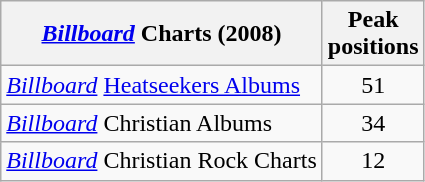<table class="wikitable">
<tr>
<th><em><a href='#'>Billboard</a></em> Charts (2008)</th>
<th>Peak<br>positions</th>
</tr>
<tr>
<td><em><a href='#'>Billboard</a></em> <a href='#'>Heatseekers Albums</a></td>
<td style="text-align:center;">51</td>
</tr>
<tr>
<td><em><a href='#'>Billboard</a></em> Christian Albums</td>
<td style="text-align:center;">34</td>
</tr>
<tr>
<td><em><a href='#'>Billboard</a></em> Christian Rock Charts</td>
<td style="text-align:center;">12</td>
</tr>
</table>
